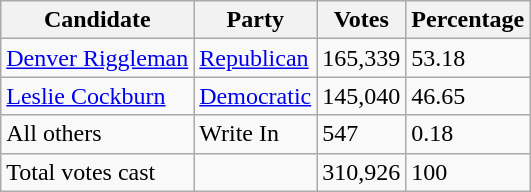<table class="wikitable">
<tr valign="bottom">
<th>Candidate</th>
<th>Party</th>
<th>Votes</th>
<th>Percentage</th>
</tr>
<tr>
<td><a href='#'>Denver Riggleman</a></td>
<td><a href='#'>Republican</a></td>
<td>165,339</td>
<td>53.18</td>
</tr>
<tr>
<td><a href='#'>Leslie Cockburn</a></td>
<td><a href='#'>Democratic</a></td>
<td>145,040</td>
<td>46.65</td>
</tr>
<tr>
<td>All others</td>
<td>Write In</td>
<td>547</td>
<td>0.18</td>
</tr>
<tr>
<td>Total votes cast</td>
<td></td>
<td>310,926</td>
<td>100</td>
</tr>
</table>
